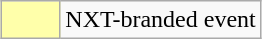<table class="wikitable" style="margin: 0 auto">
<tr>
<td style="background:#FFA; width:2em"></td>
<td NXT (WWE brand)>NXT-branded event</td>
</tr>
</table>
